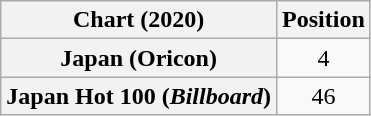<table class="wikitable plainrowheaders" style="text-align:center">
<tr>
<th scope="col">Chart (2020)</th>
<th scope="col">Position</th>
</tr>
<tr>
<th scope="row">Japan (Oricon)</th>
<td>4</td>
</tr>
<tr>
<th scope="row">Japan Hot 100 (<em>Billboard</em>)</th>
<td>46</td>
</tr>
</table>
